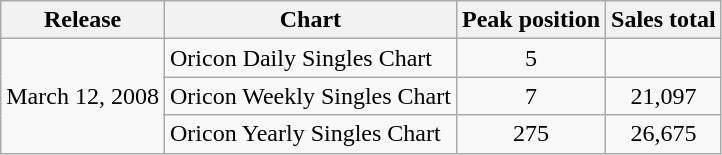<table class="wikitable">
<tr>
<th>Release</th>
<th>Chart</th>
<th>Peak position</th>
<th>Sales total</th>
</tr>
<tr>
<td rowspan="4">March 12, 2008</td>
<td>Oricon Daily Singles Chart</td>
<td align="center">5</td>
<td></td>
</tr>
<tr>
<td>Oricon Weekly Singles Chart </td>
<td align="center">7</td>
<td align="center">21,097</td>
</tr>
<tr>
<td>Oricon Yearly Singles Chart</td>
<td align="center">275</td>
<td align="center">26,675</td>
</tr>
</table>
